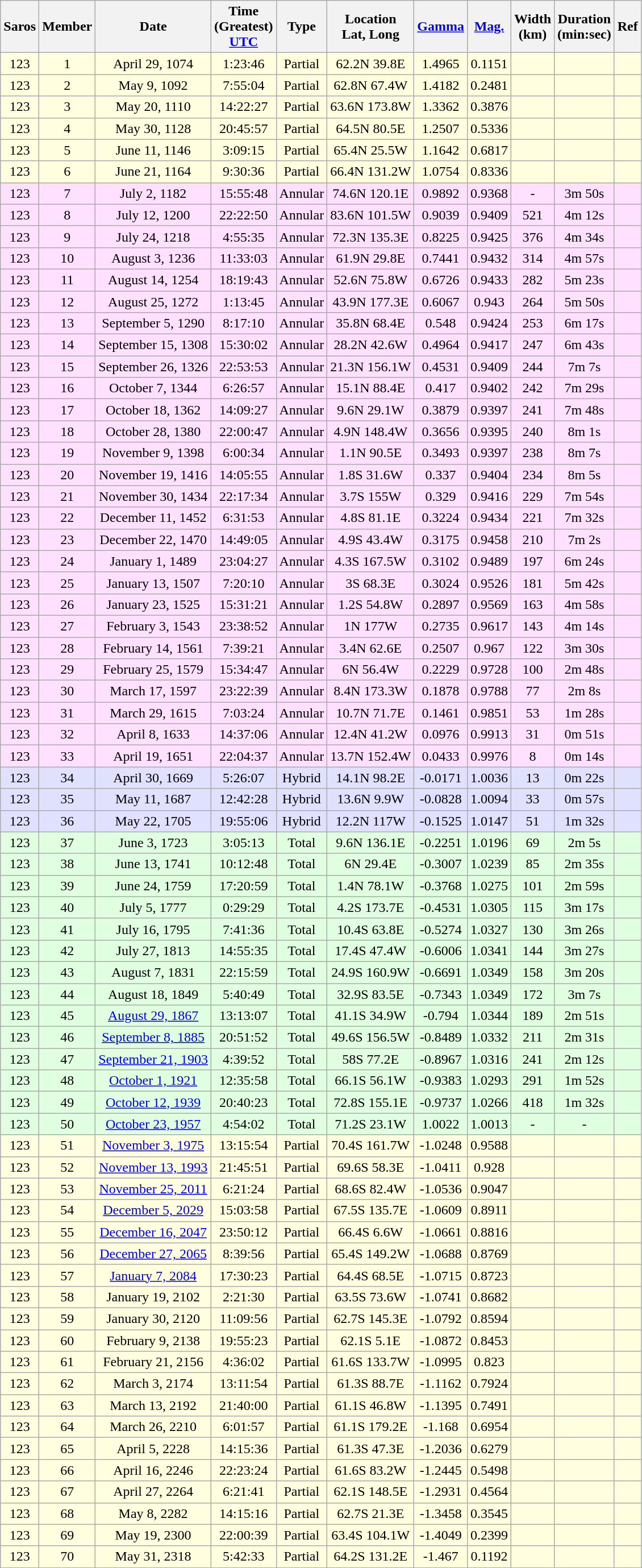<table class=wikitable>
<tr align=center>
<th>Saros</th>
<th>Member</th>
<th>Date</th>
<th>Time<br>(Greatest)<br><a href='#'>UTC</a></th>
<th>Type</th>
<th>Location<br>Lat, Long</th>
<th><a href='#'>Gamma</a></th>
<th><a href='#'>Mag.</a></th>
<th>Width<br>(km)</th>
<th>Duration<br>(min:sec)</th>
<th>Ref</th>
</tr>
<tr align=center bgcolor=#ffffe0>
<td>123</td>
<td>1</td>
<td>April 29, 1074</td>
<td>1:23:46</td>
<td>Partial</td>
<td>62.2N 39.8E</td>
<td>1.4965</td>
<td>0.1151</td>
<td></td>
<td></td>
<td></td>
</tr>
<tr align=center bgcolor=#ffffe0>
<td>123</td>
<td>2</td>
<td>May 9, 1092</td>
<td>7:55:04</td>
<td>Partial</td>
<td>62.8N 67.4W</td>
<td>1.4182</td>
<td>0.2481</td>
<td></td>
<td></td>
<td></td>
</tr>
<tr align=center bgcolor=#ffffe0>
<td>123</td>
<td>3</td>
<td>May 20, 1110</td>
<td>14:22:27</td>
<td>Partial</td>
<td>63.6N 173.8W</td>
<td>1.3362</td>
<td>0.3876</td>
<td></td>
<td></td>
<td></td>
</tr>
<tr align=center bgcolor=#ffffe0>
<td>123</td>
<td>4</td>
<td>May 30, 1128</td>
<td>20:45:57</td>
<td>Partial</td>
<td>64.5N 80.5E</td>
<td>1.2507</td>
<td>0.5336</td>
<td></td>
<td></td>
<td></td>
</tr>
<tr align=center bgcolor=#ffffe0>
<td>123</td>
<td>5</td>
<td>June 11, 1146</td>
<td>3:09:15</td>
<td>Partial</td>
<td>65.4N 25.5W</td>
<td>1.1642</td>
<td>0.6817</td>
<td></td>
<td></td>
<td></td>
</tr>
<tr align=center bgcolor=#ffffe0>
<td>123</td>
<td>6</td>
<td>June 21, 1164</td>
<td>9:30:36</td>
<td>Partial</td>
<td>66.4N 131.2W</td>
<td>1.0754</td>
<td>0.8336</td>
<td></td>
<td></td>
<td></td>
</tr>
<tr align=center bgcolor=#ffe0ff>
<td>123</td>
<td>7</td>
<td>July 2, 1182</td>
<td>15:55:48</td>
<td>Annular</td>
<td>74.6N 120.1E</td>
<td>0.9892</td>
<td>0.9368</td>
<td>-</td>
<td>3m 50s</td>
<td></td>
</tr>
<tr align=center bgcolor=#ffe0ff>
<td>123</td>
<td>8</td>
<td>July 12, 1200</td>
<td>22:22:50</td>
<td>Annular</td>
<td>83.6N 101.5W</td>
<td>0.9039</td>
<td>0.9409</td>
<td>521</td>
<td>4m 12s</td>
<td></td>
</tr>
<tr align=center bgcolor=#ffe0ff>
<td>123</td>
<td>9</td>
<td>July 24, 1218</td>
<td>4:55:35</td>
<td>Annular</td>
<td>72.3N 135.3E</td>
<td>0.8225</td>
<td>0.9425</td>
<td>376</td>
<td>4m 34s</td>
<td></td>
</tr>
<tr align=center bgcolor=#ffe0ff>
<td>123</td>
<td>10</td>
<td>August 3, 1236</td>
<td>11:33:03</td>
<td>Annular</td>
<td>61.9N 29.8E</td>
<td>0.7441</td>
<td>0.9432</td>
<td>314</td>
<td>4m 57s</td>
<td></td>
</tr>
<tr align=center bgcolor=#ffe0ff>
<td>123</td>
<td>11</td>
<td>August 14, 1254</td>
<td>18:19:43</td>
<td>Annular</td>
<td>52.6N 75.8W</td>
<td>0.6726</td>
<td>0.9433</td>
<td>282</td>
<td>5m 23s</td>
<td></td>
</tr>
<tr align=center bgcolor=#ffe0ff>
<td>123</td>
<td>12</td>
<td>August 25, 1272</td>
<td>1:13:45</td>
<td>Annular</td>
<td>43.9N 177.3E</td>
<td>0.6067</td>
<td>0.943</td>
<td>264</td>
<td>5m 50s</td>
<td></td>
</tr>
<tr align=center bgcolor=#ffe0ff>
<td>123</td>
<td>13</td>
<td>September 5, 1290</td>
<td>8:17:10</td>
<td>Annular</td>
<td>35.8N 68.4E</td>
<td>0.548</td>
<td>0.9424</td>
<td>253</td>
<td>6m 17s</td>
<td></td>
</tr>
<tr align=center bgcolor=#ffe0ff>
<td>123</td>
<td>14</td>
<td>September 15, 1308</td>
<td>15:30:02</td>
<td>Annular</td>
<td>28.2N 42.6W</td>
<td>0.4964</td>
<td>0.9417</td>
<td>247</td>
<td>6m 43s</td>
<td></td>
</tr>
<tr align=center bgcolor=#ffe0ff>
<td>123</td>
<td>15</td>
<td>September 26, 1326</td>
<td>22:53:53</td>
<td>Annular</td>
<td>21.3N 156.1W</td>
<td>0.4531</td>
<td>0.9409</td>
<td>244</td>
<td>7m 7s</td>
<td></td>
</tr>
<tr align=center bgcolor=#ffe0ff>
<td>123</td>
<td>16</td>
<td>October 7, 1344</td>
<td>6:26:57</td>
<td>Annular</td>
<td>15.1N 88.4E</td>
<td>0.417</td>
<td>0.9402</td>
<td>242</td>
<td>7m 29s</td>
<td></td>
</tr>
<tr align=center bgcolor=#ffe0ff>
<td>123</td>
<td>17</td>
<td>October 18, 1362</td>
<td>14:09:27</td>
<td>Annular</td>
<td>9.6N 29.1W</td>
<td>0.3879</td>
<td>0.9397</td>
<td>241</td>
<td>7m 48s</td>
<td></td>
</tr>
<tr align=center bgcolor=#ffe0ff>
<td>123</td>
<td>18</td>
<td>October 28, 1380</td>
<td>22:00:47</td>
<td>Annular</td>
<td>4.9N 148.4W</td>
<td>0.3656</td>
<td>0.9395</td>
<td>240</td>
<td>8m 1s</td>
<td></td>
</tr>
<tr align=center bgcolor=#ffe0ff>
<td>123</td>
<td>19</td>
<td>November 9, 1398</td>
<td>6:00:34</td>
<td>Annular</td>
<td>1.1N 90.5E</td>
<td>0.3493</td>
<td>0.9397</td>
<td>238</td>
<td>8m 7s</td>
<td></td>
</tr>
<tr align=center bgcolor=#ffe0ff>
<td>123</td>
<td>20</td>
<td>November 19, 1416</td>
<td>14:05:55</td>
<td>Annular</td>
<td>1.8S 31.6W</td>
<td>0.337</td>
<td>0.9404</td>
<td>234</td>
<td>8m 5s</td>
<td></td>
</tr>
<tr align=center bgcolor=#ffe0ff>
<td>123</td>
<td>21</td>
<td>November 30, 1434</td>
<td>22:17:34</td>
<td>Annular</td>
<td>3.7S 155W</td>
<td>0.329</td>
<td>0.9416</td>
<td>229</td>
<td>7m 54s</td>
<td></td>
</tr>
<tr align=center bgcolor=#ffe0ff>
<td>123</td>
<td>22</td>
<td>December 11, 1452</td>
<td>6:31:53</td>
<td>Annular</td>
<td>4.8S 81.1E</td>
<td>0.3224</td>
<td>0.9434</td>
<td>221</td>
<td>7m 32s</td>
<td></td>
</tr>
<tr align=center bgcolor=#ffe0ff>
<td>123</td>
<td>23</td>
<td>December 22, 1470</td>
<td>14:49:05</td>
<td>Annular</td>
<td>4.9S 43.4W</td>
<td>0.3175</td>
<td>0.9458</td>
<td>210</td>
<td>7m 2s</td>
<td></td>
</tr>
<tr align=center bgcolor=#ffe0ff>
<td>123</td>
<td>24</td>
<td>January 1, 1489</td>
<td>23:04:27</td>
<td>Annular</td>
<td>4.3S 167.5W</td>
<td>0.3102</td>
<td>0.9489</td>
<td>197</td>
<td>6m 24s</td>
<td></td>
</tr>
<tr align=center bgcolor=#ffe0ff>
<td>123</td>
<td>25</td>
<td>January 13, 1507</td>
<td>7:20:10</td>
<td>Annular</td>
<td>3S 68.3E</td>
<td>0.3024</td>
<td>0.9526</td>
<td>181</td>
<td>5m 42s</td>
<td></td>
</tr>
<tr align=center bgcolor=#ffe0ff>
<td>123</td>
<td>26</td>
<td>January 23, 1525</td>
<td>15:31:21</td>
<td>Annular</td>
<td>1.2S 54.8W</td>
<td>0.2897</td>
<td>0.9569</td>
<td>163</td>
<td>4m 58s</td>
<td></td>
</tr>
<tr align=center bgcolor=#ffe0ff>
<td>123</td>
<td>27</td>
<td>February 3, 1543</td>
<td>23:38:52</td>
<td>Annular</td>
<td>1N 177W</td>
<td>0.2735</td>
<td>0.9617</td>
<td>143</td>
<td>4m 14s</td>
<td></td>
</tr>
<tr align=center bgcolor=#ffe0ff>
<td>123</td>
<td>28</td>
<td>February 14, 1561</td>
<td>7:39:21</td>
<td>Annular</td>
<td>3.4N 62.6E</td>
<td>0.2507</td>
<td>0.967</td>
<td>122</td>
<td>3m 30s</td>
<td></td>
</tr>
<tr align=center bgcolor=#ffe0ff>
<td>123</td>
<td>29</td>
<td>February 25, 1579</td>
<td>15:34:47</td>
<td>Annular</td>
<td>6N 56.4W</td>
<td>0.2229</td>
<td>0.9728</td>
<td>100</td>
<td>2m 48s</td>
<td></td>
</tr>
<tr align=center bgcolor=#ffe0ff>
<td>123</td>
<td>30</td>
<td>March 17, 1597</td>
<td>23:22:39</td>
<td>Annular</td>
<td>8.4N 173.3W</td>
<td>0.1878</td>
<td>0.9788</td>
<td>77</td>
<td>2m 8s</td>
<td></td>
</tr>
<tr align=center bgcolor=#ffe0ff>
<td>123</td>
<td>31</td>
<td>March 29, 1615</td>
<td>7:03:24</td>
<td>Annular</td>
<td>10.7N 71.7E</td>
<td>0.1461</td>
<td>0.9851</td>
<td>53</td>
<td>1m 28s</td>
<td></td>
</tr>
<tr align=center bgcolor=#ffe0ff>
<td>123</td>
<td>32</td>
<td>April 8, 1633</td>
<td>14:37:06</td>
<td>Annular</td>
<td>12.4N 41.2W</td>
<td>0.0976</td>
<td>0.9913</td>
<td>31</td>
<td>0m 51s</td>
<td></td>
</tr>
<tr align=center bgcolor=#ffe0ff>
<td>123</td>
<td>33</td>
<td>April 19, 1651</td>
<td>22:04:37</td>
<td>Annular</td>
<td>13.7N 152.4W</td>
<td>0.0433</td>
<td>0.9976</td>
<td>8</td>
<td>0m 14s</td>
<td></td>
</tr>
<tr align=center bgcolor=#e0e0ff>
<td>123</td>
<td>34</td>
<td>April 30, 1669</td>
<td>5:26:07</td>
<td>Hybrid</td>
<td>14.1N 98.2E</td>
<td>-0.0171</td>
<td>1.0036</td>
<td>13</td>
<td>0m 22s</td>
<td></td>
</tr>
<tr align=center bgcolor=#e0e0ff>
<td>123</td>
<td>35</td>
<td>May 11, 1687</td>
<td>12:42:28</td>
<td>Hybrid</td>
<td>13.6N 9.9W</td>
<td>-0.0828</td>
<td>1.0094</td>
<td>33</td>
<td>0m 57s</td>
<td></td>
</tr>
<tr align=center bgcolor=#e0e0ff>
<td>123</td>
<td>36</td>
<td>May 22, 1705</td>
<td>19:55:06</td>
<td>Hybrid</td>
<td>12.2N 117W</td>
<td>-0.1525</td>
<td>1.0147</td>
<td>51</td>
<td>1m 32s</td>
<td></td>
</tr>
<tr align=center bgcolor=#e0ffe0>
<td>123</td>
<td>37</td>
<td>June 3, 1723</td>
<td>3:05:13</td>
<td>Total</td>
<td>9.6N 136.1E</td>
<td>-0.2251</td>
<td>1.0196</td>
<td>69</td>
<td>2m 5s</td>
<td></td>
</tr>
<tr align=center bgcolor=#e0ffe0>
<td>123</td>
<td>38</td>
<td>June 13, 1741</td>
<td>10:12:48</td>
<td>Total</td>
<td>6N 29.4E</td>
<td>-0.3007</td>
<td>1.0239</td>
<td>85</td>
<td>2m 35s</td>
<td></td>
</tr>
<tr align=center bgcolor=#e0ffe0>
<td>123</td>
<td>39</td>
<td>June 24, 1759</td>
<td>17:20:59</td>
<td>Total</td>
<td>1.4N 78.1W</td>
<td>-0.3768</td>
<td>1.0275</td>
<td>101</td>
<td>2m 59s</td>
<td></td>
</tr>
<tr align=center bgcolor=#e0ffe0>
<td>123</td>
<td>40</td>
<td>July 5, 1777</td>
<td>0:29:29</td>
<td>Total</td>
<td>4.2S 173.7E</td>
<td>-0.4531</td>
<td>1.0305</td>
<td>115</td>
<td>3m 17s</td>
<td></td>
</tr>
<tr align=center bgcolor=#e0ffe0>
<td>123</td>
<td>41</td>
<td>July 16, 1795</td>
<td>7:41:36</td>
<td>Total</td>
<td>10.4S 63.8E</td>
<td>-0.5274</td>
<td>1.0327</td>
<td>130</td>
<td>3m 26s</td>
<td></td>
</tr>
<tr align=center bgcolor=#e0ffe0>
<td>123</td>
<td>42</td>
<td>July 27, 1813</td>
<td>14:55:35</td>
<td>Total</td>
<td>17.4S 47.4W</td>
<td>-0.6006</td>
<td>1.0341</td>
<td>144</td>
<td>3m 27s</td>
<td></td>
</tr>
<tr align=center bgcolor=#e0ffe0>
<td>123</td>
<td>43</td>
<td>August 7, 1831</td>
<td>22:15:59</td>
<td>Total</td>
<td>24.9S 160.9W</td>
<td>-0.6691</td>
<td>1.0349</td>
<td>158</td>
<td>3m 20s</td>
<td></td>
</tr>
<tr align=center bgcolor=#e0ffe0>
<td>123</td>
<td>44</td>
<td>August 18, 1849</td>
<td>5:40:49</td>
<td>Total</td>
<td>32.9S 83.5E</td>
<td>-0.7343</td>
<td>1.0349</td>
<td>172</td>
<td>3m 7s</td>
<td></td>
</tr>
<tr align=center bgcolor=#e0ffe0>
<td>123</td>
<td>45</td>
<td><a href='#'>August 29, 1867</a></td>
<td>13:13:07</td>
<td>Total</td>
<td>41.1S 34.9W</td>
<td>-0.794</td>
<td>1.0344</td>
<td>189</td>
<td>2m 51s</td>
<td></td>
</tr>
<tr align=center bgcolor=#e0ffe0>
<td>123</td>
<td>46</td>
<td><a href='#'>September 8, 1885</a></td>
<td>20:51:52</td>
<td>Total</td>
<td>49.6S 156.5W</td>
<td>-0.8489</td>
<td>1.0332</td>
<td>211</td>
<td>2m 31s</td>
<td></td>
</tr>
<tr align=center bgcolor=#e0ffe0>
<td>123</td>
<td>47</td>
<td><a href='#'>September 21, 1903</a></td>
<td>4:39:52</td>
<td>Total</td>
<td>58S 77.2E</td>
<td>-0.8967</td>
<td>1.0316</td>
<td>241</td>
<td>2m 12s</td>
<td></td>
</tr>
<tr align=center bgcolor=#e0ffe0>
<td>123</td>
<td>48</td>
<td><a href='#'>October 1, 1921</a></td>
<td>12:35:58</td>
<td>Total</td>
<td>66.1S 56.1W</td>
<td>-0.9383</td>
<td>1.0293</td>
<td>291</td>
<td>1m 52s</td>
<td></td>
</tr>
<tr align=center bgcolor=#e0ffe0>
<td>123</td>
<td>49</td>
<td><a href='#'>October 12, 1939</a></td>
<td>20:40:23</td>
<td>Total</td>
<td>72.8S 155.1E</td>
<td>-0.9737</td>
<td>1.0266</td>
<td>418</td>
<td>1m 32s</td>
<td></td>
</tr>
<tr align=center bgcolor=#e0ffe0>
<td>123</td>
<td>50</td>
<td><a href='#'>October 23, 1957</a></td>
<td>4:54:02</td>
<td>Total</td>
<td>71.2S 23.1W</td>
<td>1.0022</td>
<td>1.0013</td>
<td>-</td>
<td>-</td>
<td></td>
</tr>
<tr align=center bgcolor=#ffffe0>
<td>123</td>
<td>51</td>
<td><a href='#'>November 3, 1975</a></td>
<td>13:15:54</td>
<td>Partial</td>
<td>70.4S 161.7W</td>
<td>-1.0248</td>
<td>0.9588</td>
<td></td>
<td></td>
<td></td>
</tr>
<tr align=center bgcolor=#ffffe0>
<td>123</td>
<td>52</td>
<td><a href='#'>November 13, 1993</a></td>
<td>21:45:51</td>
<td>Partial</td>
<td>69.6S 58.3E</td>
<td>-1.0411</td>
<td>0.928</td>
<td></td>
<td></td>
<td></td>
</tr>
<tr align=center bgcolor=#ffffe0>
<td>123</td>
<td>53</td>
<td><a href='#'>November 25, 2011</a></td>
<td>6:21:24</td>
<td>Partial</td>
<td>68.6S 82.4W</td>
<td>-1.0536</td>
<td>0.9047</td>
<td></td>
<td></td>
<td></td>
</tr>
<tr align=center bgcolor=#ffffe0>
<td>123</td>
<td>54</td>
<td><a href='#'>December 5, 2029</a></td>
<td>15:03:58</td>
<td>Partial</td>
<td>67.5S 135.7E</td>
<td>-1.0609</td>
<td>0.8911</td>
<td></td>
<td></td>
<td></td>
</tr>
<tr align=center bgcolor=#ffffe0>
<td>123</td>
<td>55</td>
<td><a href='#'>December 16, 2047</a></td>
<td>23:50:12</td>
<td>Partial</td>
<td>66.4S 6.6W</td>
<td>-1.0661</td>
<td>0.8816</td>
<td></td>
<td></td>
<td></td>
</tr>
<tr align=center bgcolor=#ffffe0>
<td>123</td>
<td>56</td>
<td><a href='#'>December 27, 2065</a></td>
<td>8:39:56</td>
<td>Partial</td>
<td>65.4S 149.2W</td>
<td>-1.0688</td>
<td>0.8769</td>
<td></td>
<td></td>
<td></td>
</tr>
<tr align=center bgcolor=#ffffe0>
<td>123</td>
<td>57</td>
<td><a href='#'>January 7, 2084</a></td>
<td>17:30:23</td>
<td>Partial</td>
<td>64.4S 68.5E</td>
<td>-1.0715</td>
<td>0.8723</td>
<td></td>
<td></td>
<td></td>
</tr>
<tr align=center bgcolor=#ffffe0>
<td>123</td>
<td>58</td>
<td>January 19, 2102</td>
<td>2:21:30</td>
<td>Partial</td>
<td>63.5S 73.6W</td>
<td>-1.0741</td>
<td>0.8682</td>
<td></td>
<td></td>
<td></td>
</tr>
<tr align=center bgcolor=#ffffe0>
<td>123</td>
<td>59</td>
<td>January 30, 2120</td>
<td>11:09:56</td>
<td>Partial</td>
<td>62.7S 145.3E</td>
<td>-1.0792</td>
<td>0.8594</td>
<td></td>
<td></td>
<td></td>
</tr>
<tr align=center bgcolor=#ffffe0>
<td>123</td>
<td>60</td>
<td>February 9, 2138</td>
<td>19:55:23</td>
<td>Partial</td>
<td>62.1S 5.1E</td>
<td>-1.0872</td>
<td>0.8453</td>
<td></td>
<td></td>
<td></td>
</tr>
<tr align=center bgcolor=#ffffe0>
<td>123</td>
<td>61</td>
<td>February 21, 2156</td>
<td>4:36:02</td>
<td>Partial</td>
<td>61.6S 133.7W</td>
<td>-1.0995</td>
<td>0.823</td>
<td></td>
<td></td>
<td></td>
</tr>
<tr align=center bgcolor=#ffffe0>
<td>123</td>
<td>62</td>
<td>March 3, 2174</td>
<td>13:11:54</td>
<td>Partial</td>
<td>61.3S 88.7E</td>
<td>-1.1162</td>
<td>0.7924</td>
<td></td>
<td></td>
<td></td>
</tr>
<tr align=center bgcolor=#ffffe0>
<td>123</td>
<td>63</td>
<td>March 13, 2192</td>
<td>21:40:00</td>
<td>Partial</td>
<td>61.1S 46.8W</td>
<td>-1.1395</td>
<td>0.7491</td>
<td></td>
<td></td>
<td></td>
</tr>
<tr align=center bgcolor=#ffffe0>
<td>123</td>
<td>64</td>
<td>March 26, 2210</td>
<td>6:01:57</td>
<td>Partial</td>
<td>61.1S 179.2E</td>
<td>-1.168</td>
<td>0.6954</td>
<td></td>
<td></td>
<td></td>
</tr>
<tr align=center bgcolor=#ffffe0>
<td>123</td>
<td>65</td>
<td>April 5, 2228</td>
<td>14:15:36</td>
<td>Partial</td>
<td>61.3S 47.3E</td>
<td>-1.2036</td>
<td>0.6279</td>
<td></td>
<td></td>
<td></td>
</tr>
<tr align=center bgcolor=#ffffe0>
<td>123</td>
<td>66</td>
<td>April 16, 2246</td>
<td>22:23:24</td>
<td>Partial</td>
<td>61.6S 83.2W</td>
<td>-1.2445</td>
<td>0.5498</td>
<td></td>
<td></td>
<td></td>
</tr>
<tr align=center bgcolor=#ffffe0>
<td>123</td>
<td>67</td>
<td>April 27, 2264</td>
<td>6:21:41</td>
<td>Partial</td>
<td>62.1S 148.5E</td>
<td>-1.2931</td>
<td>0.4564</td>
<td></td>
<td></td>
<td></td>
</tr>
<tr align=center bgcolor=#ffffe0>
<td>123</td>
<td>68</td>
<td>May 8, 2282</td>
<td>14:15:16</td>
<td>Partial</td>
<td>62.7S 21.3E</td>
<td>-1.3458</td>
<td>0.3545</td>
<td></td>
<td></td>
<td></td>
</tr>
<tr align=center bgcolor=#ffffe0>
<td>123</td>
<td>69</td>
<td>May 19, 2300</td>
<td>22:00:39</td>
<td>Partial</td>
<td>63.4S 104.1W</td>
<td>-1.4049</td>
<td>0.2399</td>
<td></td>
<td></td>
<td></td>
</tr>
<tr align=center bgcolor=#ffffe0>
<td>123</td>
<td>70</td>
<td>May 31, 2318</td>
<td>5:42:33</td>
<td>Partial</td>
<td>64.2S 131.2E</td>
<td>-1.467</td>
<td>0.1192</td>
<td></td>
<td></td>
<td></td>
</tr>
</table>
